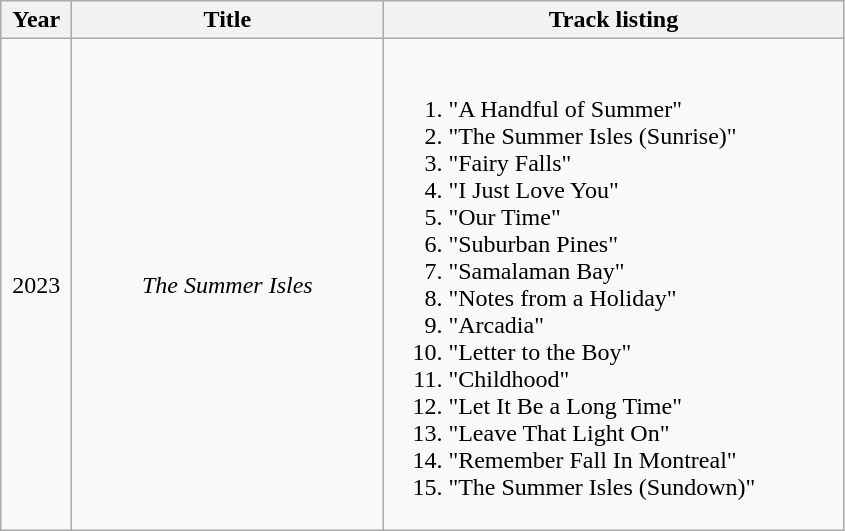<table class="wikitable">
<tr>
<th width="40">Year</th>
<th width="200">Title</th>
<th width="300">Track listing</th>
</tr>
<tr>
<td align="center">2023</td>
<td align="center"><em>The Summer Isles</em></td>
<td><br><ol><li>"A Handful of Summer"</li><li>"The Summer Isles (Sunrise)"</li><li>"Fairy Falls"</li><li>"I Just Love You"</li><li>"Our Time"</li><li>"Suburban Pines"</li><li>"Samalaman Bay"</li><li>"Notes from a Holiday"</li><li>"Arcadia"</li><li>"Letter to the Boy"</li><li>"Childhood"</li><li>"Let It Be a Long Time"</li><li>"Leave That Light On"</li><li>"Remember Fall In Montreal"</li><li>"The Summer Isles (Sundown)"</li></ol></td>
</tr>
</table>
